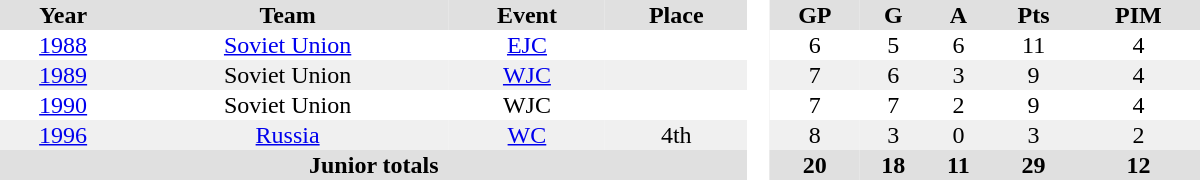<table border="0" cellpadding="1" cellspacing="0" style="text-align:center; width:50em">
<tr ALIGN="center" bgcolor="#e0e0e0">
<th>Year</th>
<th>Team</th>
<th>Event</th>
<th>Place</th>
<th ALIGN="center" rowspan="99" bgcolor="#ffffff"> </th>
<th>GP</th>
<th>G</th>
<th>A</th>
<th>Pts</th>
<th>PIM</th>
</tr>
<tr>
<td><a href='#'>1988</a></td>
<td><a href='#'>Soviet Union</a></td>
<td><a href='#'>EJC</a></td>
<td></td>
<td>6</td>
<td>5</td>
<td>6</td>
<td>11</td>
<td>4</td>
</tr>
<tr bgcolor="#f0f0f0">
<td><a href='#'>1989</a></td>
<td>Soviet Union</td>
<td><a href='#'>WJC</a></td>
<td></td>
<td>7</td>
<td>6</td>
<td>3</td>
<td>9</td>
<td>4</td>
</tr>
<tr>
<td><a href='#'>1990</a></td>
<td>Soviet Union</td>
<td>WJC</td>
<td></td>
<td>7</td>
<td>7</td>
<td>2</td>
<td>9</td>
<td>4</td>
</tr>
<tr bgcolor="#f0f0f0">
<td><a href='#'>1996</a></td>
<td><a href='#'>Russia</a></td>
<td><a href='#'>WC</a></td>
<td>4th</td>
<td>8</td>
<td>3</td>
<td>0</td>
<td>3</td>
<td>2</td>
</tr>
<tr bgcolor="#e0e0e0">
<th colspan=4>Junior totals</th>
<th>20</th>
<th>18</th>
<th>11</th>
<th>29</th>
<th>12</th>
</tr>
</table>
